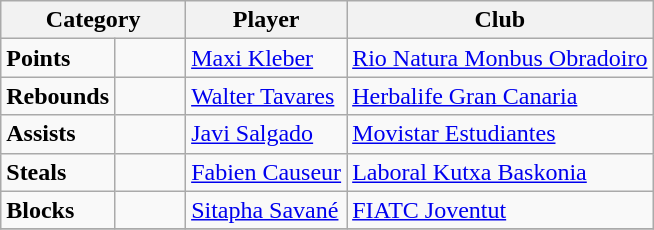<table class="wikitable">
<tr>
<th colspan=2>Category</th>
<th>Player</th>
<th>Club</th>
</tr>
<tr>
<td><strong>Points</strong></td>
<td width=40></td>
<td> <a href='#'>Maxi Kleber</a></td>
<td><a href='#'>Rio Natura Monbus Obradoiro</a></td>
</tr>
<tr>
<td><strong>Rebounds</strong></td>
<td></td>
<td> <a href='#'>Walter Tavares</a></td>
<td><a href='#'>Herbalife Gran Canaria</a></td>
</tr>
<tr>
<td><strong>Assists</strong></td>
<td></td>
<td> <a href='#'>Javi Salgado</a></td>
<td><a href='#'>Movistar Estudiantes</a></td>
</tr>
<tr>
<td><strong>Steals</strong></td>
<td></td>
<td> <a href='#'>Fabien Causeur</a></td>
<td><a href='#'>Laboral Kutxa Baskonia</a></td>
</tr>
<tr>
<td><strong>Blocks</strong></td>
<td></td>
<td> <a href='#'>Sitapha Savané</a></td>
<td><a href='#'>FIATC Joventut</a></td>
</tr>
<tr>
</tr>
</table>
